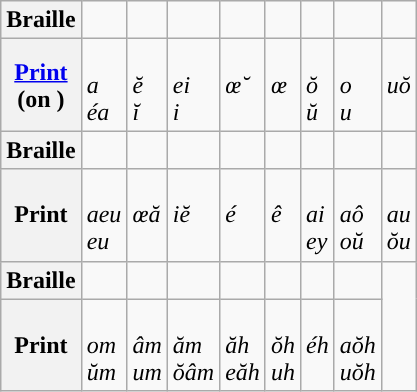<table class="wikitable">
<tr>
<th>Braille</th>
<td></td>
<td></td>
<td></td>
<td></td>
<td></td>
<td></td>
<td></td>
<td></td>
</tr>
<tr>
<th><a href='#'>Print</a><br>(on )</th>
<td><br><em>a<br>éa</em></td>
<td><br><em>ĕ<br>ĭ</em></td>
<td><br><em>ei<br>i</em></td>
<td><br><em>œ̆</em><br> </td>
<td><br><em>œ</em><br> </td>
<td><br><em>ŏ<br>ŭ</em></td>
<td><br><em>o<br>u</em></td>
<td><br><em>uŏ</em><br> </td>
</tr>
<tr>
<th>Braille</th>
<td></td>
<td></td>
<td></td>
<td></td>
<td></td>
<td></td>
<td></td>
<td></td>
</tr>
<tr>
<th>Print</th>
<td><br><em>aeu<br>eu</em></td>
<td><br><em>œă</em><br> </td>
<td><br><em>iĕ</em><br> </td>
<td><br><em>é</em><br> </td>
<td><br><em>ê</em><br> </td>
<td><br><em>ai<br>ey</em></td>
<td><br><em>aô<br>oŭ</em></td>
<td><br><em>au<br>ŏu</em></td>
</tr>
<tr>
<th>Braille</th>
<td></td>
<td></td>
<td></td>
<td></td>
<td></td>
<td></td>
<td></td>
</tr>
<tr>
<th>Print</th>
<td><br><em>om<br>ŭm</em></td>
<td><br><em>âm<br>um</em></td>
<td><br><em>ăm<br>ŏâm</em></td>
<td><br><em>ăh<br>eăh</em></td>
<td><br><em>ŏh<br>uh</em></td>
<td><br><em>éh</em><br> </td>
<td><br><em>aŏh<br>uŏh</em></td>
</tr>
</table>
